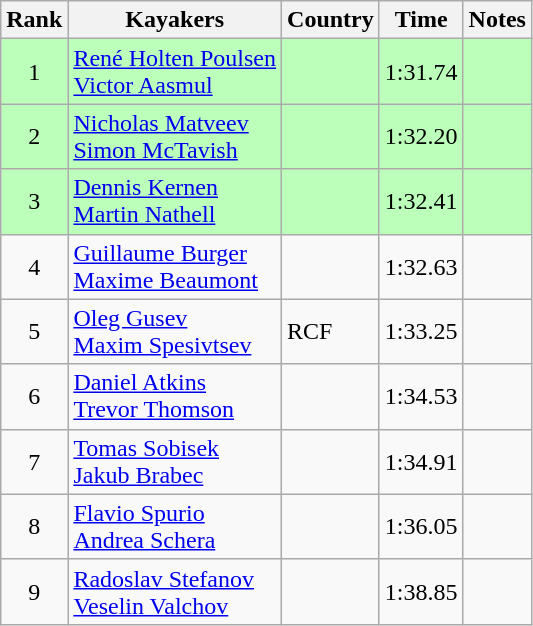<table class="wikitable" style="text-align:center">
<tr>
<th>Rank</th>
<th>Kayakers</th>
<th>Country</th>
<th>Time</th>
<th>Notes</th>
</tr>
<tr bgcolor=bbffbb>
<td>1</td>
<td align="left"><a href='#'>René Holten Poulsen</a><br><a href='#'>Victor Aasmul</a></td>
<td align="left"></td>
<td>1:31.74</td>
<td></td>
</tr>
<tr bgcolor=bbffbb>
<td>2</td>
<td align="left"><a href='#'>Nicholas Matveev</a><br><a href='#'>Simon McTavish</a></td>
<td align="left"></td>
<td>1:32.20</td>
<td></td>
</tr>
<tr bgcolor=bbffbb>
<td>3</td>
<td align="left"><a href='#'>Dennis Kernen</a><br><a href='#'>Martin Nathell</a></td>
<td align="left"></td>
<td>1:32.41</td>
<td></td>
</tr>
<tr>
<td>4</td>
<td align="left"><a href='#'>Guillaume Burger</a><br><a href='#'>Maxime Beaumont</a></td>
<td align="left"></td>
<td>1:32.63</td>
<td></td>
</tr>
<tr>
<td>5</td>
<td align="left"><a href='#'>Oleg Gusev</a><br><a href='#'>Maxim Spesivtsev</a></td>
<td align="left"> RCF</td>
<td>1:33.25</td>
<td></td>
</tr>
<tr>
<td>6</td>
<td align="left"><a href='#'>Daniel Atkins</a><br><a href='#'>Trevor Thomson</a></td>
<td align="left"></td>
<td>1:34.53</td>
<td></td>
</tr>
<tr>
<td>7</td>
<td align="left"><a href='#'>Tomas Sobisek</a><br><a href='#'>Jakub Brabec</a></td>
<td align="left"></td>
<td>1:34.91</td>
<td></td>
</tr>
<tr>
<td>8</td>
<td align="left"><a href='#'>Flavio Spurio</a><br><a href='#'>Andrea Schera</a></td>
<td align="left"></td>
<td>1:36.05</td>
<td></td>
</tr>
<tr>
<td>9</td>
<td align="left"><a href='#'>Radoslav Stefanov</a><br><a href='#'>Veselin Valchov</a></td>
<td align="left"></td>
<td>1:38.85</td>
<td></td>
</tr>
</table>
